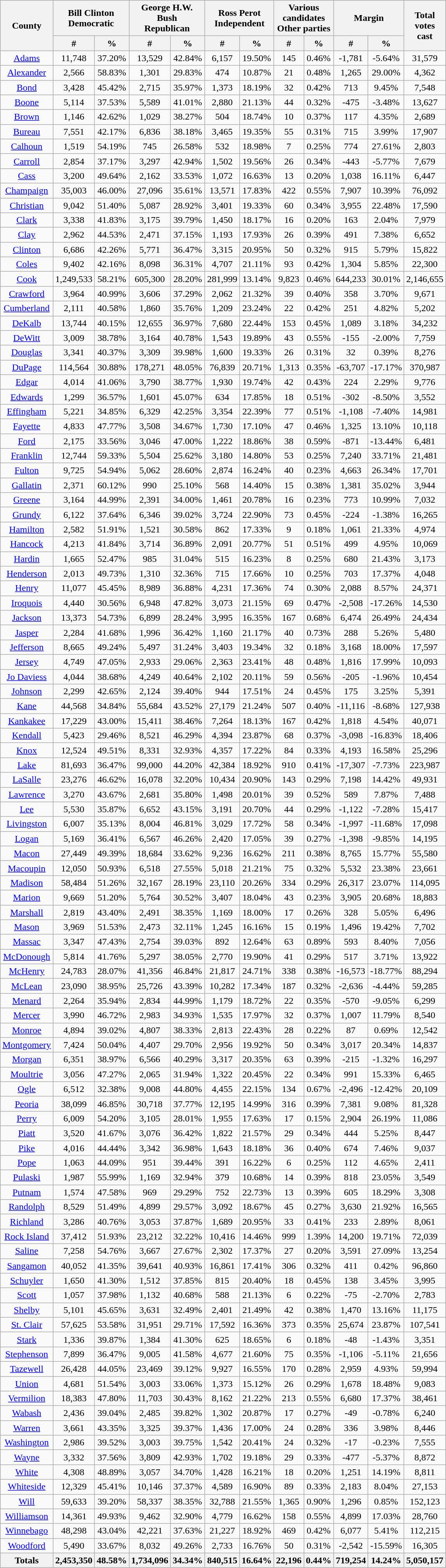<table width="60%" class="wikitable sortable">
<tr>
<th rowspan="2">County</th>
<th colspan="2">Bill Clinton<br>Democratic</th>
<th colspan="2">George H.W. Bush<br>Republican</th>
<th colspan="2">Ross Perot<br>Independent</th>
<th colspan="2">Various candidates<br>Other parties</th>
<th colspan="2">Margin</th>
<th rowspan="2">Total votes cast</th>
</tr>
<tr>
<th style="text-align:center;" data-sort-type="number">#</th>
<th style="text-align:center;" data-sort-type="number">%</th>
<th style="text-align:center;" data-sort-type="number">#</th>
<th style="text-align:center;" data-sort-type="number">%</th>
<th style="text-align:center;" data-sort-type="number">#</th>
<th style="text-align:center;" data-sort-type="number">%</th>
<th style="text-align:center;" data-sort-type="number">#</th>
<th style="text-align:center;" data-sort-type="number">%</th>
<th style="text-align:center;" data-sort-type="number">#</th>
<th style="text-align:center;" data-sort-type="number">%</th>
</tr>
<tr style="text-align:center;">
<td><a href='#'>Adams</a></td>
<td>11,748</td>
<td>37.20%</td>
<td>13,529</td>
<td>42.84%</td>
<td>6,157</td>
<td>19.50%</td>
<td>145</td>
<td>0.46%</td>
<td>-1,781</td>
<td>-5.64%</td>
<td>31,579</td>
</tr>
<tr style="text-align:center;">
<td><a href='#'>Alexander</a></td>
<td>2,566</td>
<td>58.83%</td>
<td>1,301</td>
<td>29.83%</td>
<td>474</td>
<td>10.87%</td>
<td>21</td>
<td>0.48%</td>
<td>1,265</td>
<td>29.00%</td>
<td>4,362</td>
</tr>
<tr style="text-align:center;">
<td><a href='#'>Bond</a></td>
<td>3,428</td>
<td>45.42%</td>
<td>2,715</td>
<td>35.97%</td>
<td>1,373</td>
<td>18.19%</td>
<td>32</td>
<td>0.42%</td>
<td>713</td>
<td>9.45%</td>
<td>7,548</td>
</tr>
<tr style="text-align:center;">
<td><a href='#'>Boone</a></td>
<td>5,114</td>
<td>37.53%</td>
<td>5,589</td>
<td>41.01%</td>
<td>2,880</td>
<td>21.13%</td>
<td>44</td>
<td>0.32%</td>
<td>-475</td>
<td>-3.48%</td>
<td>13,627</td>
</tr>
<tr style="text-align:center;">
<td><a href='#'>Brown</a></td>
<td>1,146</td>
<td>42.62%</td>
<td>1,029</td>
<td>38.27%</td>
<td>504</td>
<td>18.74%</td>
<td>10</td>
<td>0.37%</td>
<td>117</td>
<td>4.35%</td>
<td>2,689</td>
</tr>
<tr style="text-align:center;">
<td><a href='#'>Bureau</a></td>
<td>7,551</td>
<td>42.17%</td>
<td>6,836</td>
<td>38.18%</td>
<td>3,465</td>
<td>19.35%</td>
<td>55</td>
<td>0.31%</td>
<td>715</td>
<td>3.99%</td>
<td>17,907</td>
</tr>
<tr style="text-align:center;">
<td><a href='#'>Calhoun</a></td>
<td>1,519</td>
<td>54.19%</td>
<td>745</td>
<td>26.58%</td>
<td>532</td>
<td>18.98%</td>
<td>7</td>
<td>0.25%</td>
<td>774</td>
<td>27.61%</td>
<td>2,803</td>
</tr>
<tr style="text-align:center;">
<td><a href='#'>Carroll</a></td>
<td>2,854</td>
<td>37.17%</td>
<td>3,297</td>
<td>42.94%</td>
<td>1,502</td>
<td>19.56%</td>
<td>26</td>
<td>0.34%</td>
<td>-443</td>
<td>-5.77%</td>
<td>7,679</td>
</tr>
<tr style="text-align:center;">
<td><a href='#'>Cass</a></td>
<td>3,200</td>
<td>49.64%</td>
<td>2,162</td>
<td>33.53%</td>
<td>1,072</td>
<td>16.63%</td>
<td>13</td>
<td>0.20%</td>
<td>1,038</td>
<td>16.11%</td>
<td>6,447</td>
</tr>
<tr style="text-align:center;">
<td><a href='#'>Champaign</a></td>
<td>35,003</td>
<td>46.00%</td>
<td>27,096</td>
<td>35.61%</td>
<td>13,571</td>
<td>17.83%</td>
<td>422</td>
<td>0.55%</td>
<td>7,907</td>
<td>10.39%</td>
<td>76,092</td>
</tr>
<tr style="text-align:center;">
<td><a href='#'>Christian</a></td>
<td>9,042</td>
<td>51.40%</td>
<td>5,087</td>
<td>28.92%</td>
<td>3,401</td>
<td>19.33%</td>
<td>60</td>
<td>0.34%</td>
<td>3,955</td>
<td>22.48%</td>
<td>17,590</td>
</tr>
<tr style="text-align:center;">
<td><a href='#'>Clark</a></td>
<td>3,338</td>
<td>41.83%</td>
<td>3,175</td>
<td>39.79%</td>
<td>1,450</td>
<td>18.17%</td>
<td>16</td>
<td>0.20%</td>
<td>163</td>
<td>2.04%</td>
<td>7,979</td>
</tr>
<tr style="text-align:center;">
<td><a href='#'>Clay</a></td>
<td>2,962</td>
<td>44.53%</td>
<td>2,471</td>
<td>37.15%</td>
<td>1,193</td>
<td>17.93%</td>
<td>26</td>
<td>0.39%</td>
<td>491</td>
<td>7.38%</td>
<td>6,652</td>
</tr>
<tr style="text-align:center;">
<td><a href='#'>Clinton</a></td>
<td>6,686</td>
<td>42.26%</td>
<td>5,771</td>
<td>36.47%</td>
<td>3,315</td>
<td>20.95%</td>
<td>50</td>
<td>0.32%</td>
<td>915</td>
<td>5.79%</td>
<td>15,822</td>
</tr>
<tr style="text-align:center;">
<td><a href='#'>Coles</a></td>
<td>9,402</td>
<td>42.16%</td>
<td>8,098</td>
<td>36.31%</td>
<td>4,707</td>
<td>21.11%</td>
<td>93</td>
<td>0.42%</td>
<td>1,304</td>
<td>5.85%</td>
<td>22,300</td>
</tr>
<tr style="text-align:center;">
<td><a href='#'>Cook</a></td>
<td>1,249,533</td>
<td>58.21%</td>
<td>605,300</td>
<td>28.20%</td>
<td>281,999</td>
<td>13.14%</td>
<td>9,823</td>
<td>0.46%</td>
<td>644,233</td>
<td>30.01%</td>
<td>2,146,655</td>
</tr>
<tr style="text-align:center;">
<td><a href='#'>Crawford</a></td>
<td>3,964</td>
<td>40.99%</td>
<td>3,606</td>
<td>37.29%</td>
<td>2,062</td>
<td>21.32%</td>
<td>39</td>
<td>0.40%</td>
<td>358</td>
<td>3.70%</td>
<td>9,671</td>
</tr>
<tr style="text-align:center;">
<td><a href='#'>Cumberland</a></td>
<td>2,111</td>
<td>40.58%</td>
<td>1,860</td>
<td>35.76%</td>
<td>1,209</td>
<td>23.24%</td>
<td>22</td>
<td>0.42%</td>
<td>251</td>
<td>4.82%</td>
<td>5,202</td>
</tr>
<tr style="text-align:center;">
<td><a href='#'>DeKalb</a></td>
<td>13,744</td>
<td>40.15%</td>
<td>12,655</td>
<td>36.97%</td>
<td>7,680</td>
<td>22.44%</td>
<td>153</td>
<td>0.45%</td>
<td>1,089</td>
<td>3.18%</td>
<td>34,232</td>
</tr>
<tr style="text-align:center;">
<td><a href='#'>DeWitt</a></td>
<td>3,009</td>
<td>38.78%</td>
<td>3,164</td>
<td>40.78%</td>
<td>1,543</td>
<td>19.89%</td>
<td>43</td>
<td>0.55%</td>
<td>-155</td>
<td>-2.00%</td>
<td>7,759</td>
</tr>
<tr style="text-align:center;">
<td><a href='#'>Douglas</a></td>
<td>3,341</td>
<td>40.37%</td>
<td>3,309</td>
<td>39.98%</td>
<td>1,600</td>
<td>19.33%</td>
<td>26</td>
<td>0.31%</td>
<td>32</td>
<td>0.39%</td>
<td>8,276</td>
</tr>
<tr style="text-align:center;">
<td><a href='#'>DuPage</a></td>
<td>114,564</td>
<td>30.88%</td>
<td>178,271</td>
<td>48.05%</td>
<td>76,839</td>
<td>20.71%</td>
<td>1,313</td>
<td>0.35%</td>
<td>-63,707</td>
<td>-17.17%</td>
<td>370,987</td>
</tr>
<tr style="text-align:center;">
<td><a href='#'>Edgar</a></td>
<td>4,014</td>
<td>41.06%</td>
<td>3,790</td>
<td>38.77%</td>
<td>1,930</td>
<td>19.74%</td>
<td>42</td>
<td>0.43%</td>
<td>224</td>
<td>2.29%</td>
<td>9,776</td>
</tr>
<tr style="text-align:center;">
<td><a href='#'>Edwards</a></td>
<td>1,299</td>
<td>36.57%</td>
<td>1,601</td>
<td>45.07%</td>
<td>634</td>
<td>17.85%</td>
<td>18</td>
<td>0.51%</td>
<td>-302</td>
<td>-8.50%</td>
<td>3,552</td>
</tr>
<tr style="text-align:center;">
<td><a href='#'>Effingham</a></td>
<td>5,221</td>
<td>34.85%</td>
<td>6,329</td>
<td>42.25%</td>
<td>3,354</td>
<td>22.39%</td>
<td>77</td>
<td>0.51%</td>
<td>-1,108</td>
<td>-7.40%</td>
<td>14,981</td>
</tr>
<tr style="text-align:center;">
<td><a href='#'>Fayette</a></td>
<td>4,833</td>
<td>47.77%</td>
<td>3,508</td>
<td>34.67%</td>
<td>1,730</td>
<td>17.10%</td>
<td>47</td>
<td>0.46%</td>
<td>1,325</td>
<td>13.10%</td>
<td>10,118</td>
</tr>
<tr style="text-align:center;">
<td><a href='#'>Ford</a></td>
<td>2,175</td>
<td>33.56%</td>
<td>3,046</td>
<td>47.00%</td>
<td>1,222</td>
<td>18.86%</td>
<td>38</td>
<td>0.59%</td>
<td>-871</td>
<td>-13.44%</td>
<td>6,481</td>
</tr>
<tr style="text-align:center;">
<td><a href='#'>Franklin</a></td>
<td>12,744</td>
<td>59.33%</td>
<td>5,504</td>
<td>25.62%</td>
<td>3,180</td>
<td>14.80%</td>
<td>53</td>
<td>0.25%</td>
<td>7,240</td>
<td>33.71%</td>
<td>21,481</td>
</tr>
<tr style="text-align:center;">
<td><a href='#'>Fulton</a></td>
<td>9,725</td>
<td>54.94%</td>
<td>5,062</td>
<td>28.60%</td>
<td>2,874</td>
<td>16.24%</td>
<td>40</td>
<td>0.23%</td>
<td>4,663</td>
<td>26.34%</td>
<td>17,701</td>
</tr>
<tr style="text-align:center;">
<td><a href='#'>Gallatin</a></td>
<td>2,371</td>
<td>60.12%</td>
<td>990</td>
<td>25.10%</td>
<td>568</td>
<td>14.40%</td>
<td>15</td>
<td>0.38%</td>
<td>1,381</td>
<td>35.02%</td>
<td>3,944</td>
</tr>
<tr style="text-align:center;">
<td><a href='#'>Greene</a></td>
<td>3,164</td>
<td>44.99%</td>
<td>2,391</td>
<td>34.00%</td>
<td>1,461</td>
<td>20.78%</td>
<td>16</td>
<td>0.23%</td>
<td>773</td>
<td>10.99%</td>
<td>7,032</td>
</tr>
<tr style="text-align:center;">
<td><a href='#'>Grundy</a></td>
<td>6,122</td>
<td>37.64%</td>
<td>6,346</td>
<td>39.02%</td>
<td>3,724</td>
<td>22.90%</td>
<td>73</td>
<td>0.45%</td>
<td>-224</td>
<td>-1.38%</td>
<td>16,265</td>
</tr>
<tr style="text-align:center;">
<td><a href='#'>Hamilton</a></td>
<td>2,582</td>
<td>51.91%</td>
<td>1,521</td>
<td>30.58%</td>
<td>862</td>
<td>17.33%</td>
<td>9</td>
<td>0.18%</td>
<td>1,061</td>
<td>21.33%</td>
<td>4,974</td>
</tr>
<tr style="text-align:center;">
<td><a href='#'>Hancock</a></td>
<td>4,213</td>
<td>41.84%</td>
<td>3,714</td>
<td>36.89%</td>
<td>2,091</td>
<td>20.77%</td>
<td>51</td>
<td>0.51%</td>
<td>499</td>
<td>4.95%</td>
<td>10,069</td>
</tr>
<tr style="text-align:center;">
<td><a href='#'>Hardin</a></td>
<td>1,665</td>
<td>52.47%</td>
<td>985</td>
<td>31.04%</td>
<td>515</td>
<td>16.23%</td>
<td>8</td>
<td>0.25%</td>
<td>680</td>
<td>21.43%</td>
<td>3,173</td>
</tr>
<tr style="text-align:center;">
<td><a href='#'>Henderson</a></td>
<td>2,013</td>
<td>49.73%</td>
<td>1,310</td>
<td>32.36%</td>
<td>715</td>
<td>17.66%</td>
<td>10</td>
<td>0.25%</td>
<td>703</td>
<td>17.37%</td>
<td>4,048</td>
</tr>
<tr style="text-align:center;">
<td><a href='#'>Henry</a></td>
<td>11,077</td>
<td>45.45%</td>
<td>8,989</td>
<td>36.88%</td>
<td>4,231</td>
<td>17.36%</td>
<td>74</td>
<td>0.30%</td>
<td>2,088</td>
<td>8.57%</td>
<td>24,371</td>
</tr>
<tr style="text-align:center;">
<td><a href='#'>Iroquois</a></td>
<td>4,440</td>
<td>30.56%</td>
<td>6,948</td>
<td>47.82%</td>
<td>3,073</td>
<td>21.15%</td>
<td>69</td>
<td>0.47%</td>
<td>-2,508</td>
<td>-17.26%</td>
<td>14,530</td>
</tr>
<tr style="text-align:center;">
<td><a href='#'>Jackson</a></td>
<td>13,373</td>
<td>54.73%</td>
<td>6,899</td>
<td>28.24%</td>
<td>3,995</td>
<td>16.35%</td>
<td>167</td>
<td>0.68%</td>
<td>6,474</td>
<td>26.49%</td>
<td>24,434</td>
</tr>
<tr style="text-align:center;">
<td><a href='#'>Jasper</a></td>
<td>2,284</td>
<td>41.68%</td>
<td>1,996</td>
<td>36.42%</td>
<td>1,160</td>
<td>21.17%</td>
<td>40</td>
<td>0.73%</td>
<td>288</td>
<td>5.26%</td>
<td>5,480</td>
</tr>
<tr style="text-align:center;">
<td><a href='#'>Jefferson</a></td>
<td>8,665</td>
<td>49.24%</td>
<td>5,497</td>
<td>31.24%</td>
<td>3,403</td>
<td>19.34%</td>
<td>32</td>
<td>0.18%</td>
<td>3,168</td>
<td>18.00%</td>
<td>17,597</td>
</tr>
<tr style="text-align:center;">
<td><a href='#'>Jersey</a></td>
<td>4,749</td>
<td>47.05%</td>
<td>2,933</td>
<td>29.06%</td>
<td>2,363</td>
<td>23.41%</td>
<td>48</td>
<td>0.48%</td>
<td>1,816</td>
<td>17.99%</td>
<td>10,093</td>
</tr>
<tr style="text-align:center;">
<td><a href='#'>Jo Daviess</a></td>
<td>4,044</td>
<td>38.68%</td>
<td>4,249</td>
<td>40.64%</td>
<td>2,102</td>
<td>20.11%</td>
<td>59</td>
<td>0.56%</td>
<td>-205</td>
<td>-1.96%</td>
<td>10,454</td>
</tr>
<tr style="text-align:center;">
<td><a href='#'>Johnson</a></td>
<td>2,299</td>
<td>42.65%</td>
<td>2,124</td>
<td>39.40%</td>
<td>944</td>
<td>17.51%</td>
<td>24</td>
<td>0.45%</td>
<td>175</td>
<td>3.25%</td>
<td>5,391</td>
</tr>
<tr style="text-align:center;">
<td><a href='#'>Kane</a></td>
<td>44,568</td>
<td>34.84%</td>
<td>55,684</td>
<td>43.52%</td>
<td>27,179</td>
<td>21.24%</td>
<td>507</td>
<td>0.40%</td>
<td>-11,116</td>
<td>-8.68%</td>
<td>127,938</td>
</tr>
<tr style="text-align:center;">
<td><a href='#'>Kankakee</a></td>
<td>17,229</td>
<td>43.00%</td>
<td>15,411</td>
<td>38.46%</td>
<td>7,264</td>
<td>18.13%</td>
<td>167</td>
<td>0.42%</td>
<td>1,818</td>
<td>4.54%</td>
<td>40,071</td>
</tr>
<tr style="text-align:center;">
<td><a href='#'>Kendall</a></td>
<td>5,423</td>
<td>29.46%</td>
<td>8,521</td>
<td>46.29%</td>
<td>4,394</td>
<td>23.87%</td>
<td>68</td>
<td>0.37%</td>
<td>-3,098</td>
<td>-16.83%</td>
<td>18,406</td>
</tr>
<tr style="text-align:center;">
<td><a href='#'>Knox</a></td>
<td>12,524</td>
<td>49.51%</td>
<td>8,331</td>
<td>32.93%</td>
<td>4,357</td>
<td>17.22%</td>
<td>84</td>
<td>0.33%</td>
<td>4,193</td>
<td>16.58%</td>
<td>25,296</td>
</tr>
<tr style="text-align:center;">
<td><a href='#'>Lake</a></td>
<td>81,693</td>
<td>36.47%</td>
<td>99,000</td>
<td>44.20%</td>
<td>42,384</td>
<td>18.92%</td>
<td>910</td>
<td>0.41%</td>
<td>-17,307</td>
<td>-7.73%</td>
<td>223,987</td>
</tr>
<tr style="text-align:center;">
<td><a href='#'>LaSalle</a></td>
<td>23,276</td>
<td>46.62%</td>
<td>16,078</td>
<td>32.20%</td>
<td>10,434</td>
<td>20.90%</td>
<td>143</td>
<td>0.29%</td>
<td>7,198</td>
<td>14.42%</td>
<td>49,931</td>
</tr>
<tr style="text-align:center;">
<td><a href='#'>Lawrence</a></td>
<td>3,270</td>
<td>43.67%</td>
<td>2,681</td>
<td>35.80%</td>
<td>1,498</td>
<td>20.01%</td>
<td>39</td>
<td>0.52%</td>
<td>589</td>
<td>7.87%</td>
<td>7,488</td>
</tr>
<tr style="text-align:center;">
<td><a href='#'>Lee</a></td>
<td>5,530</td>
<td>35.87%</td>
<td>6,652</td>
<td>43.15%</td>
<td>3,191</td>
<td>20.70%</td>
<td>44</td>
<td>0.29%</td>
<td>-1,122</td>
<td>-7.28%</td>
<td>15,417</td>
</tr>
<tr style="text-align:center;">
<td><a href='#'>Livingston</a></td>
<td>6,007</td>
<td>35.13%</td>
<td>8,004</td>
<td>46.81%</td>
<td>3,029</td>
<td>17.72%</td>
<td>58</td>
<td>0.34%</td>
<td>-1,997</td>
<td>-11.68%</td>
<td>17,098</td>
</tr>
<tr style="text-align:center;">
<td><a href='#'>Logan</a></td>
<td>5,169</td>
<td>36.41%</td>
<td>6,567</td>
<td>46.26%</td>
<td>2,420</td>
<td>17.05%</td>
<td>39</td>
<td>0.27%</td>
<td>-1,398</td>
<td>-9.85%</td>
<td>14,195</td>
</tr>
<tr style="text-align:center;">
<td><a href='#'>Macon</a></td>
<td>27,449</td>
<td>49.39%</td>
<td>18,684</td>
<td>33.62%</td>
<td>9,236</td>
<td>16.62%</td>
<td>211</td>
<td>0.38%</td>
<td>8,765</td>
<td>15.77%</td>
<td>55,580</td>
</tr>
<tr style="text-align:center;">
<td><a href='#'>Macoupin</a></td>
<td>12,050</td>
<td>50.93%</td>
<td>6,518</td>
<td>27.55%</td>
<td>5,018</td>
<td>21.21%</td>
<td>75</td>
<td>0.32%</td>
<td>5,532</td>
<td>23.38%</td>
<td>23,661</td>
</tr>
<tr style="text-align:center;">
<td><a href='#'>Madison</a></td>
<td>58,484</td>
<td>51.26%</td>
<td>32,167</td>
<td>28.19%</td>
<td>23,110</td>
<td>20.26%</td>
<td>334</td>
<td>0.29%</td>
<td>26,317</td>
<td>23.07%</td>
<td>114,095</td>
</tr>
<tr style="text-align:center;">
<td><a href='#'>Marion</a></td>
<td>9,669</td>
<td>51.20%</td>
<td>5,764</td>
<td>30.52%</td>
<td>3,407</td>
<td>18.04%</td>
<td>43</td>
<td>0.23%</td>
<td>3,905</td>
<td>20.68%</td>
<td>18,883</td>
</tr>
<tr style="text-align:center;">
<td><a href='#'>Marshall</a></td>
<td>2,819</td>
<td>43.40%</td>
<td>2,491</td>
<td>38.35%</td>
<td>1,169</td>
<td>18.00%</td>
<td>17</td>
<td>0.26%</td>
<td>328</td>
<td>5.05%</td>
<td>6,496</td>
</tr>
<tr style="text-align:center;">
<td><a href='#'>Mason</a></td>
<td>3,969</td>
<td>51.53%</td>
<td>2,473</td>
<td>32.11%</td>
<td>1,245</td>
<td>16.16%</td>
<td>15</td>
<td>0.19%</td>
<td>1,496</td>
<td>19.42%</td>
<td>7,702</td>
</tr>
<tr style="text-align:center;">
<td><a href='#'>Massac</a></td>
<td>3,347</td>
<td>47.43%</td>
<td>2,754</td>
<td>39.03%</td>
<td>892</td>
<td>12.64%</td>
<td>63</td>
<td>0.89%</td>
<td>593</td>
<td>8.40%</td>
<td>7,056</td>
</tr>
<tr style="text-align:center;">
<td><a href='#'>McDonough</a></td>
<td>5,814</td>
<td>41.76%</td>
<td>5,297</td>
<td>38.05%</td>
<td>2,770</td>
<td>19.90%</td>
<td>41</td>
<td>0.29%</td>
<td>517</td>
<td>3.71%</td>
<td>13,922</td>
</tr>
<tr style="text-align:center;">
<td><a href='#'>McHenry</a></td>
<td>24,783</td>
<td>28.07%</td>
<td>41,356</td>
<td>46.84%</td>
<td>21,817</td>
<td>24.71%</td>
<td>338</td>
<td>0.38%</td>
<td>-16,573</td>
<td>-18.77%</td>
<td>88,294</td>
</tr>
<tr style="text-align:center;">
<td><a href='#'>McLean</a></td>
<td>23,090</td>
<td>38.95%</td>
<td>25,726</td>
<td>43.39%</td>
<td>10,282</td>
<td>17.34%</td>
<td>187</td>
<td>0.32%</td>
<td>-2,636</td>
<td>-4.44%</td>
<td>59,285</td>
</tr>
<tr style="text-align:center;">
<td><a href='#'>Menard</a></td>
<td>2,264</td>
<td>35.94%</td>
<td>2,834</td>
<td>44.99%</td>
<td>1,179</td>
<td>18.72%</td>
<td>22</td>
<td>0.35%</td>
<td>-570</td>
<td>-9.05%</td>
<td>6,299</td>
</tr>
<tr style="text-align:center;">
<td><a href='#'>Mercer</a></td>
<td>3,990</td>
<td>46.72%</td>
<td>2,983</td>
<td>34.93%</td>
<td>1,535</td>
<td>17.97%</td>
<td>32</td>
<td>0.37%</td>
<td>1,007</td>
<td>11.79%</td>
<td>8,540</td>
</tr>
<tr style="text-align:center;">
<td><a href='#'>Monroe</a></td>
<td>4,894</td>
<td>39.02%</td>
<td>4,807</td>
<td>38.33%</td>
<td>2,813</td>
<td>22.43%</td>
<td>28</td>
<td>0.22%</td>
<td>87</td>
<td>0.69%</td>
<td>12,542</td>
</tr>
<tr style="text-align:center;">
<td><a href='#'>Montgomery</a></td>
<td>7,424</td>
<td>50.04%</td>
<td>4,407</td>
<td>29.70%</td>
<td>2,956</td>
<td>19.92%</td>
<td>50</td>
<td>0.34%</td>
<td>3,017</td>
<td>20.34%</td>
<td>14,837</td>
</tr>
<tr style="text-align:center;">
<td><a href='#'>Morgan</a></td>
<td>6,351</td>
<td>38.97%</td>
<td>6,566</td>
<td>40.29%</td>
<td>3,317</td>
<td>20.35%</td>
<td>63</td>
<td>0.39%</td>
<td>-215</td>
<td>-1.32%</td>
<td>16,297</td>
</tr>
<tr style="text-align:center;">
<td><a href='#'>Moultrie</a></td>
<td>3,056</td>
<td>47.27%</td>
<td>2,065</td>
<td>31.94%</td>
<td>1,322</td>
<td>20.45%</td>
<td>22</td>
<td>0.34%</td>
<td>991</td>
<td>15.33%</td>
<td>6,465</td>
</tr>
<tr style="text-align:center;">
<td><a href='#'>Ogle</a></td>
<td>6,512</td>
<td>32.38%</td>
<td>9,008</td>
<td>44.80%</td>
<td>4,455</td>
<td>22.15%</td>
<td>134</td>
<td>0.67%</td>
<td>-2,496</td>
<td>-12.42%</td>
<td>20,109</td>
</tr>
<tr style="text-align:center;">
<td><a href='#'>Peoria</a></td>
<td>38,099</td>
<td>46.85%</td>
<td>30,718</td>
<td>37.77%</td>
<td>12,195</td>
<td>14.99%</td>
<td>316</td>
<td>0.39%</td>
<td>7,381</td>
<td>9.08%</td>
<td>81,328</td>
</tr>
<tr style="text-align:center;">
<td><a href='#'>Perry</a></td>
<td>6,009</td>
<td>54.20%</td>
<td>3,105</td>
<td>28.01%</td>
<td>1,955</td>
<td>17.63%</td>
<td>17</td>
<td>0.15%</td>
<td>2,904</td>
<td>26.19%</td>
<td>11,086</td>
</tr>
<tr style="text-align:center;">
<td><a href='#'>Piatt</a></td>
<td>3,520</td>
<td>41.67%</td>
<td>3,076</td>
<td>36.42%</td>
<td>1,822</td>
<td>21.57%</td>
<td>29</td>
<td>0.34%</td>
<td>444</td>
<td>5.25%</td>
<td>8,447</td>
</tr>
<tr style="text-align:center;">
<td><a href='#'>Pike</a></td>
<td>4,016</td>
<td>44.44%</td>
<td>3,342</td>
<td>36.98%</td>
<td>1,643</td>
<td>18.18%</td>
<td>36</td>
<td>0.40%</td>
<td>674</td>
<td>7.46%</td>
<td>9,037</td>
</tr>
<tr style="text-align:center;">
<td><a href='#'>Pope</a></td>
<td>1,063</td>
<td>44.09%</td>
<td>951</td>
<td>39.44%</td>
<td>391</td>
<td>16.22%</td>
<td>6</td>
<td>0.25%</td>
<td>112</td>
<td>4.65%</td>
<td>2,411</td>
</tr>
<tr style="text-align:center;">
<td><a href='#'>Pulaski</a></td>
<td>1,987</td>
<td>55.99%</td>
<td>1,169</td>
<td>32.94%</td>
<td>379</td>
<td>10.68%</td>
<td>14</td>
<td>0.39%</td>
<td>818</td>
<td>23.05%</td>
<td>3,549</td>
</tr>
<tr style="text-align:center;">
<td><a href='#'>Putnam</a></td>
<td>1,574</td>
<td>47.58%</td>
<td>969</td>
<td>29.29%</td>
<td>752</td>
<td>22.73%</td>
<td>13</td>
<td>0.39%</td>
<td>605</td>
<td>18.29%</td>
<td>3,308</td>
</tr>
<tr style="text-align:center;">
<td><a href='#'>Randolph</a></td>
<td>8,529</td>
<td>51.49%</td>
<td>4,899</td>
<td>29.57%</td>
<td>3,092</td>
<td>18.67%</td>
<td>45</td>
<td>0.27%</td>
<td>3,630</td>
<td>21.92%</td>
<td>16,565</td>
</tr>
<tr style="text-align:center;">
<td><a href='#'>Richland</a></td>
<td>3,286</td>
<td>40.76%</td>
<td>3,053</td>
<td>37.87%</td>
<td>1,689</td>
<td>20.95%</td>
<td>33</td>
<td>0.41%</td>
<td>233</td>
<td>2.89%</td>
<td>8,061</td>
</tr>
<tr style="text-align:center;">
<td><a href='#'>Rock Island</a></td>
<td>37,412</td>
<td>51.93%</td>
<td>23,212</td>
<td>32.22%</td>
<td>10,416</td>
<td>14.46%</td>
<td>999</td>
<td>1.39%</td>
<td>14,200</td>
<td>19.71%</td>
<td>72,039</td>
</tr>
<tr style="text-align:center;">
<td><a href='#'>Saline</a></td>
<td>7,258</td>
<td>54.76%</td>
<td>3,667</td>
<td>27.67%</td>
<td>2,302</td>
<td>17.37%</td>
<td>27</td>
<td>0.20%</td>
<td>3,591</td>
<td>27.09%</td>
<td>13,254</td>
</tr>
<tr style="text-align:center;">
<td><a href='#'>Sangamon</a></td>
<td>40,052</td>
<td>41.35%</td>
<td>39,641</td>
<td>40.93%</td>
<td>16,861</td>
<td>17.41%</td>
<td>306</td>
<td>0.32%</td>
<td>411</td>
<td>0.42%</td>
<td>96,860</td>
</tr>
<tr style="text-align:center;">
<td><a href='#'>Schuyler</a></td>
<td>1,650</td>
<td>41.30%</td>
<td>1,512</td>
<td>37.85%</td>
<td>815</td>
<td>20.40%</td>
<td>18</td>
<td>0.45%</td>
<td>138</td>
<td>3.45%</td>
<td>3,995</td>
</tr>
<tr style="text-align:center;">
<td><a href='#'>Scott</a></td>
<td>1,057</td>
<td>37.98%</td>
<td>1,132</td>
<td>40.68%</td>
<td>588</td>
<td>21.13%</td>
<td>6</td>
<td>0.22%</td>
<td>-75</td>
<td>-2.70%</td>
<td>2,783</td>
</tr>
<tr style="text-align:center;">
<td><a href='#'>Shelby</a></td>
<td>5,101</td>
<td>45.65%</td>
<td>3,631</td>
<td>32.49%</td>
<td>2,401</td>
<td>21.49%</td>
<td>42</td>
<td>0.38%</td>
<td>1,470</td>
<td>13.16%</td>
<td>11,175</td>
</tr>
<tr style="text-align:center;">
<td><a href='#'>St. Clair</a></td>
<td>57,625</td>
<td>53.58%</td>
<td>31,951</td>
<td>29.71%</td>
<td>17,592</td>
<td>16.36%</td>
<td>373</td>
<td>0.35%</td>
<td>25,674</td>
<td>23.87%</td>
<td>107,541</td>
</tr>
<tr style="text-align:center;">
<td><a href='#'>Stark</a></td>
<td>1,336</td>
<td>39.87%</td>
<td>1,384</td>
<td>41.30%</td>
<td>625</td>
<td>18.65%</td>
<td>6</td>
<td>0.18%</td>
<td>-48</td>
<td>-1.43%</td>
<td>3,351</td>
</tr>
<tr style="text-align:center;">
<td><a href='#'>Stephenson</a></td>
<td>7,899</td>
<td>36.47%</td>
<td>9,005</td>
<td>41.58%</td>
<td>4,677</td>
<td>21.60%</td>
<td>75</td>
<td>0.35%</td>
<td>-1,106</td>
<td>-5.11%</td>
<td>21,656</td>
</tr>
<tr style="text-align:center;">
<td><a href='#'>Tazewell</a></td>
<td>26,428</td>
<td>44.05%</td>
<td>23,469</td>
<td>39.12%</td>
<td>9,927</td>
<td>16.55%</td>
<td>170</td>
<td>0.28%</td>
<td>2,959</td>
<td>4.93%</td>
<td>59,994</td>
</tr>
<tr style="text-align:center;">
<td><a href='#'>Union</a></td>
<td>4,681</td>
<td>51.54%</td>
<td>3,003</td>
<td>33.06%</td>
<td>1,373</td>
<td>15.12%</td>
<td>26</td>
<td>0.29%</td>
<td>1,678</td>
<td>18.48%</td>
<td>9,083</td>
</tr>
<tr style="text-align:center;">
<td><a href='#'>Vermilion</a></td>
<td>18,383</td>
<td>47.80%</td>
<td>11,703</td>
<td>30.43%</td>
<td>8,162</td>
<td>21.22%</td>
<td>213</td>
<td>0.55%</td>
<td>6,680</td>
<td>17.37%</td>
<td>38,461</td>
</tr>
<tr style="text-align:center;">
<td><a href='#'>Wabash</a></td>
<td>2,436</td>
<td>39.04%</td>
<td>2,485</td>
<td>39.82%</td>
<td>1,302</td>
<td>20.87%</td>
<td>17</td>
<td>0.27%</td>
<td>-49</td>
<td>-0.78%</td>
<td>6,240</td>
</tr>
<tr style="text-align:center;">
<td><a href='#'>Warren</a></td>
<td>3,661</td>
<td>43.35%</td>
<td>3,325</td>
<td>39.37%</td>
<td>1,436</td>
<td>17.00%</td>
<td>24</td>
<td>0.28%</td>
<td>336</td>
<td>3.98%</td>
<td>8,446</td>
</tr>
<tr style="text-align:center;">
<td><a href='#'>Washington</a></td>
<td>2,986</td>
<td>39.52%</td>
<td>3,003</td>
<td>39.75%</td>
<td>1,542</td>
<td>20.41%</td>
<td>24</td>
<td>0.32%</td>
<td>-17</td>
<td>-0.23%</td>
<td>7,555</td>
</tr>
<tr style="text-align:center;">
<td><a href='#'>Wayne</a></td>
<td>3,332</td>
<td>37.56%</td>
<td>3,809</td>
<td>42.93%</td>
<td>1,702</td>
<td>19.18%</td>
<td>29</td>
<td>0.33%</td>
<td>-477</td>
<td>-5.37%</td>
<td>8,872</td>
</tr>
<tr style="text-align:center;">
<td><a href='#'>White</a></td>
<td>4,308</td>
<td>48.89%</td>
<td>3,057</td>
<td>34.70%</td>
<td>1,428</td>
<td>16.21%</td>
<td>18</td>
<td>0.20%</td>
<td>1,251</td>
<td>14.19%</td>
<td>8,811</td>
</tr>
<tr style="text-align:center;">
<td><a href='#'>Whiteside</a></td>
<td>12,329</td>
<td>45.41%</td>
<td>10,146</td>
<td>37.37%</td>
<td>4,589</td>
<td>16.90%</td>
<td>89</td>
<td>0.33%</td>
<td>2,183</td>
<td>8.04%</td>
<td>27,153</td>
</tr>
<tr style="text-align:center;">
<td><a href='#'>Will</a></td>
<td>59,633</td>
<td>39.20%</td>
<td>58,337</td>
<td>38.35%</td>
<td>32,788</td>
<td>21.55%</td>
<td>1,365</td>
<td>0.90%</td>
<td>1,296</td>
<td>0.85%</td>
<td>152,123</td>
</tr>
<tr style="text-align:center;">
<td><a href='#'>Williamson</a></td>
<td>14,361</td>
<td>49.93%</td>
<td>9,462</td>
<td>32.90%</td>
<td>4,779</td>
<td>16.62%</td>
<td>158</td>
<td>0.55%</td>
<td>4,899</td>
<td>17.03%</td>
<td>28,760</td>
</tr>
<tr style="text-align:center;">
<td><a href='#'>Winnebago</a></td>
<td>48,298</td>
<td>43.04%</td>
<td>42,221</td>
<td>37.63%</td>
<td>21,227</td>
<td>18.92%</td>
<td>469</td>
<td>0.42%</td>
<td>6,077</td>
<td>5.41%</td>
<td>112,215</td>
</tr>
<tr style="text-align:center;">
<td><a href='#'>Woodford</a></td>
<td>5,490</td>
<td>33.67%</td>
<td>8,032</td>
<td>49.26%</td>
<td>2,733</td>
<td>16.76%</td>
<td>50</td>
<td>0.31%</td>
<td>-2,542</td>
<td>-15.59%</td>
<td>16,305</td>
</tr>
<tr style="text-align:center;">
<th>Totals</th>
<th>2,453,350</th>
<th>48.58%</th>
<th>1,734,096</th>
<th>34.34%</th>
<th>840,515</th>
<th>16.64%</th>
<th>22,196</th>
<th>0.44%</th>
<th>719,254</th>
<th>14.24%</th>
<th>5,050,157</th>
</tr>
</table>
